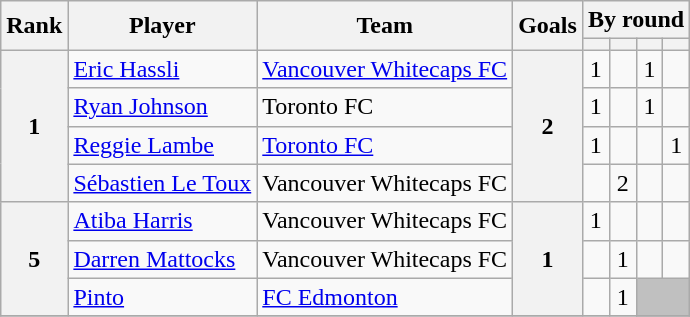<table class="wikitable" style="text-align:center">
<tr>
<th rowspan="2">Rank</th>
<th rowspan="2">Player</th>
<th rowspan="2">Team</th>
<th rowspan="2">Goals</th>
<th colspan="4">By round</th>
</tr>
<tr>
<th></th>
<th></th>
<th></th>
<th></th>
</tr>
<tr>
<th rowspan="4">1</th>
<td align="left"> <a href='#'>Eric Hassli</a></td>
<td align="left"><a href='#'>Vancouver Whitecaps FC</a></td>
<th rowspan="4">2</th>
<td>1</td>
<td></td>
<td>1</td>
<td></td>
</tr>
<tr>
<td align="left"> <a href='#'>Ryan Johnson</a></td>
<td align="left">Toronto FC</td>
<td>1</td>
<td></td>
<td>1</td>
<td></td>
</tr>
<tr>
<td align="left"> <a href='#'>Reggie Lambe</a></td>
<td align="left"><a href='#'>Toronto FC</a></td>
<td>1</td>
<td></td>
<td></td>
<td>1</td>
</tr>
<tr>
<td align="left"> <a href='#'>Sébastien Le Toux</a></td>
<td align="left">Vancouver Whitecaps FC</td>
<td></td>
<td>2</td>
<td></td>
<td></td>
</tr>
<tr>
<th rowspan="3">5</th>
<td align="left"> <a href='#'>Atiba Harris</a></td>
<td align="left">Vancouver Whitecaps FC</td>
<th rowspan="3">1</th>
<td>1</td>
<td></td>
<td></td>
<td></td>
</tr>
<tr>
<td align="left"> <a href='#'>Darren Mattocks</a></td>
<td align="left">Vancouver Whitecaps FC</td>
<td></td>
<td>1</td>
<td></td>
<td></td>
</tr>
<tr>
<td align="left"> <a href='#'>Pinto</a></td>
<td align="left"><a href='#'>FC Edmonton</a></td>
<td></td>
<td>1</td>
<td bgcolor=silver colspan=2></td>
</tr>
<tr>
</tr>
</table>
